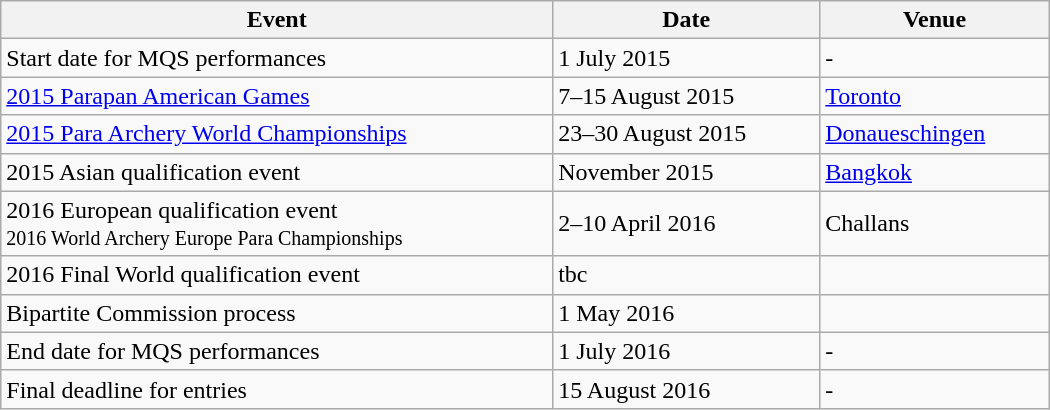<table class="wikitable" width=700>
<tr>
<th>Event</th>
<th>Date</th>
<th>Venue</th>
</tr>
<tr>
<td>Start date for MQS performances</td>
<td>1 July 2015</td>
<td>-</td>
</tr>
<tr>
<td><a href='#'>2015 Parapan American Games</a></td>
<td>7–15 August 2015</td>
<td> <a href='#'>Toronto</a></td>
</tr>
<tr>
<td><a href='#'>2015 Para Archery World Championships</a></td>
<td>23–30 August 2015</td>
<td> <a href='#'>Donaueschingen</a></td>
</tr>
<tr>
<td>2015 Asian qualification event</td>
<td>November 2015</td>
<td> <a href='#'>Bangkok</a></td>
</tr>
<tr>
<td>2016 European qualification event<br><small>2016 World Archery Europe Para Championships</small></td>
<td>2–10 April 2016</td>
<td> Challans</td>
</tr>
<tr>
<td>2016 Final World qualification event</td>
<td>tbc</td>
<td></td>
</tr>
<tr>
<td>Bipartite Commission process</td>
<td>1 May 2016</td>
<td></td>
</tr>
<tr>
<td>End date for MQS performances</td>
<td>1 July 2016</td>
<td>-</td>
</tr>
<tr>
<td>Final deadline for entries</td>
<td>15 August 2016</td>
<td>-</td>
</tr>
</table>
